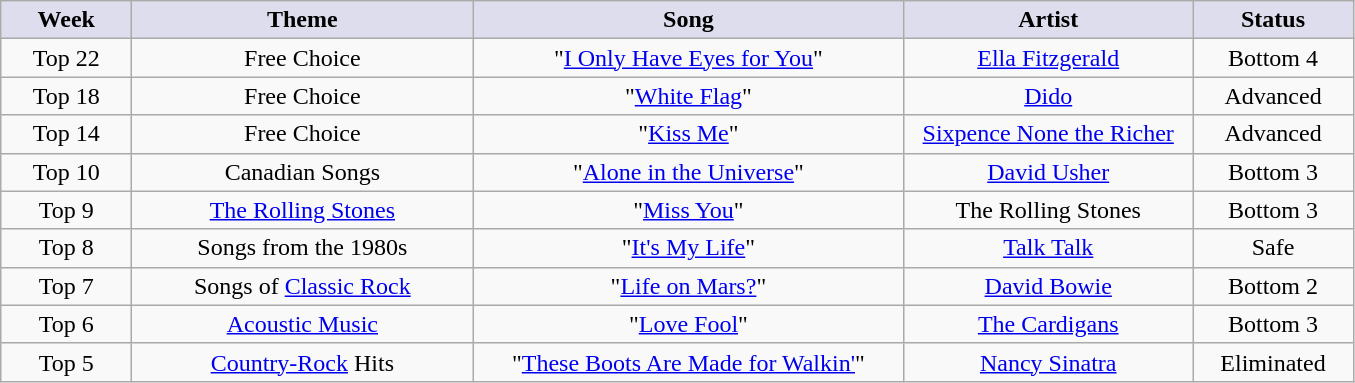<table class="wikitable" style="text-align:center; margin:6px;">
<tr>
<th style="background:#dde; width:80px;">Week</th>
<th style="background:#dde; width:220px;">Theme</th>
<th style="background:#dde; width:280px;">Song</th>
<th style="background:#dde; width:185px;">Artist</th>
<th style="background:#dde; width:100px;">Status</th>
</tr>
<tr>
<td>Top 22</td>
<td>Free Choice</td>
<td>"<a href='#'>I Only Have Eyes for You</a>"</td>
<td><a href='#'>Ella Fitzgerald</a></td>
<td>Bottom 4</td>
</tr>
<tr>
<td>Top 18</td>
<td>Free Choice</td>
<td>"<a href='#'>White Flag</a>"</td>
<td><a href='#'>Dido</a></td>
<td>Advanced</td>
</tr>
<tr>
<td>Top 14</td>
<td>Free Choice</td>
<td>"<a href='#'>Kiss Me</a>"</td>
<td><a href='#'>Sixpence None the Richer</a></td>
<td>Advanced</td>
</tr>
<tr>
<td>Top 10</td>
<td>Canadian Songs</td>
<td>"<a href='#'>Alone in the Universe</a>"</td>
<td><a href='#'>David Usher</a></td>
<td>Bottom 3</td>
</tr>
<tr>
<td>Top 9</td>
<td><a href='#'>The Rolling Stones</a></td>
<td>"<a href='#'>Miss You</a>"</td>
<td>The Rolling Stones</td>
<td>Bottom 3</td>
</tr>
<tr>
<td>Top 8</td>
<td>Songs from the 1980s</td>
<td>"<a href='#'>It's My Life</a>"</td>
<td><a href='#'>Talk Talk</a></td>
<td>Safe</td>
</tr>
<tr>
<td>Top 7</td>
<td>Songs of <a href='#'>Classic Rock</a></td>
<td>"<a href='#'>Life on Mars?</a>"</td>
<td><a href='#'>David Bowie</a></td>
<td>Bottom 2</td>
</tr>
<tr>
<td>Top 6</td>
<td><a href='#'>Acoustic Music</a></td>
<td>"<a href='#'>Love Fool</a>"</td>
<td><a href='#'>The Cardigans</a></td>
<td>Bottom 3</td>
</tr>
<tr>
<td>Top 5</td>
<td><a href='#'>Country-Rock</a> Hits</td>
<td>"<a href='#'>These Boots Are Made for Walkin'</a>"</td>
<td><a href='#'>Nancy Sinatra</a></td>
<td>Eliminated</td>
</tr>
</table>
